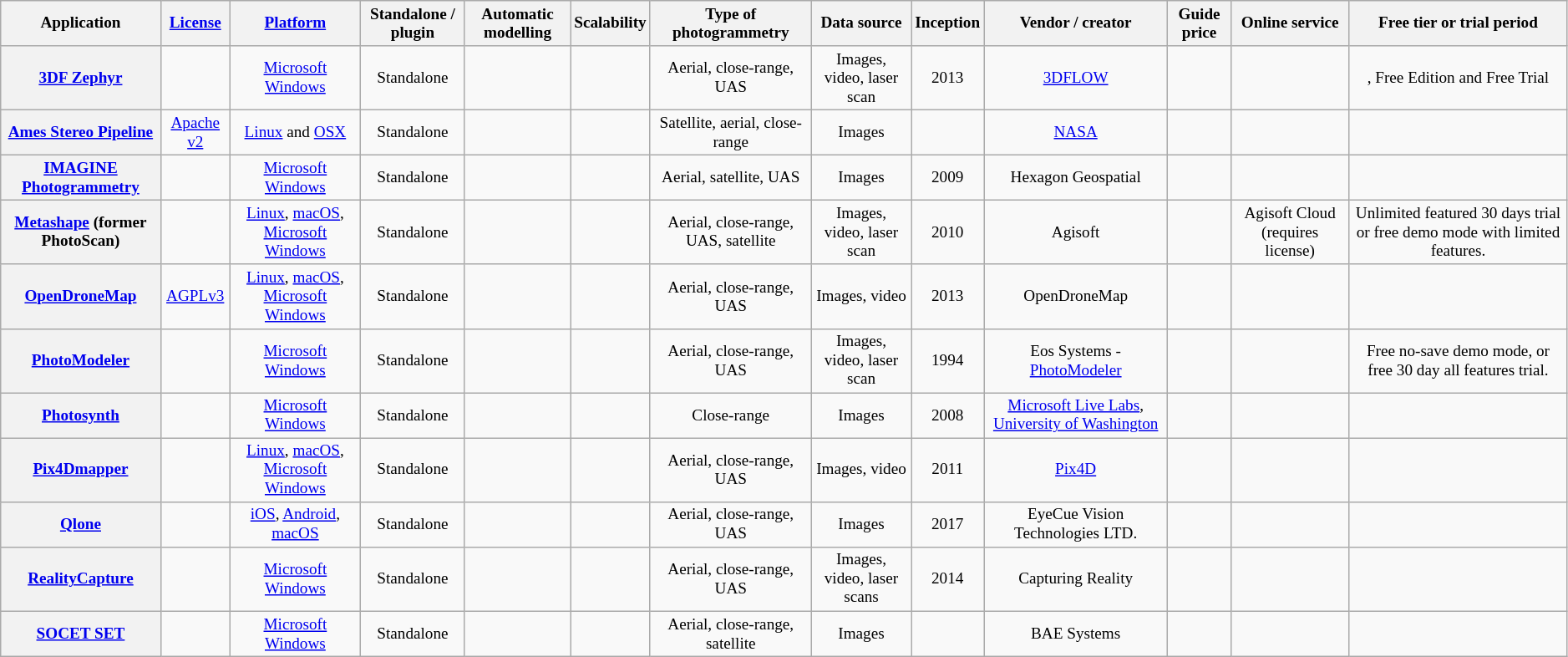<table class="wikitable sortable sort-under" style="font-size: 80%; text-align: center; width: auto;">
<tr>
<th>Application</th>
<th><a href='#'>License</a></th>
<th><a href='#'>Platform</a></th>
<th>Standalone / plugin</th>
<th>Automatic modelling</th>
<th>Scalability</th>
<th>Type of photogrammetry</th>
<th>Data source</th>
<th>Inception</th>
<th>Vendor / creator</th>
<th>Guide price</th>
<th>Online service</th>
<th>Free tier or trial period</th>
</tr>
<tr>
<th><a href='#'>3DF Zephyr</a></th>
<td></td>
<td><a href='#'>Microsoft Windows</a></td>
<td>Standalone</td>
<td></td>
<td></td>
<td>Aerial, close-range, UAS</td>
<td>Images, video, laser scan</td>
<td>2013</td>
<td><a href='#'>3DFLOW</a></td>
<td></td>
<td></td>
<td>, Free Edition and Free Trial</td>
</tr>
<tr>
<th><a href='#'>Ames Stereo Pipeline</a></th>
<td><a href='#'>Apache v2</a></td>
<td><a href='#'>Linux</a> and <a href='#'>OSX</a></td>
<td>Standalone</td>
<td></td>
<td></td>
<td>Satellite, aerial, close-range</td>
<td>Images</td>
<td></td>
<td><a href='#'>NASA</a></td>
<td></td>
<td></td>
<td></td>
</tr>
<tr>
<th><a href='#'>IMAGINE Photogrammetry</a></th>
<td></td>
<td><a href='#'>Microsoft Windows</a></td>
<td>Standalone</td>
<td></td>
<td></td>
<td>Aerial, satellite, UAS</td>
<td>Images</td>
<td>2009</td>
<td>Hexagon Geospatial</td>
<td></td>
<td></td>
<td></td>
</tr>
<tr>
<th><a href='#'>Metashape</a> (former PhotoScan)</th>
<td></td>
<td><a href='#'>Linux</a>, <a href='#'>macOS</a>, <a href='#'>Microsoft Windows</a></td>
<td>Standalone</td>
<td></td>
<td></td>
<td>Aerial, close-range, UAS, satellite</td>
<td>Images, video, laser scan</td>
<td>2010</td>
<td>Agisoft</td>
<td></td>
<td> Agisoft Cloud (requires license)</td>
<td> Unlimited featured 30 days trial or free demo mode with limited features.</td>
</tr>
<tr>
<th><a href='#'>OpenDroneMap</a></th>
<td><a href='#'>AGPLv3</a></td>
<td><a href='#'>Linux</a>, <a href='#'>macOS</a>, <a href='#'>Microsoft Windows</a></td>
<td>Standalone</td>
<td></td>
<td></td>
<td>Aerial, close-range, UAS</td>
<td>Images, video</td>
<td>2013</td>
<td>OpenDroneMap</td>
<td></td>
<td></td>
<td></td>
</tr>
<tr>
<th><a href='#'>PhotoModeler</a></th>
<td></td>
<td><a href='#'>Microsoft Windows</a></td>
<td>Standalone</td>
<td></td>
<td></td>
<td>Aerial, close-range, UAS</td>
<td>Images, video, laser scan</td>
<td>1994</td>
<td>Eos Systems - <a href='#'>PhotoModeler</a></td>
<td></td>
<td></td>
<td> Free no-save demo mode, or free 30 day all features trial.</td>
</tr>
<tr>
<th><a href='#'>Photosynth</a></th>
<td></td>
<td><a href='#'>Microsoft Windows</a></td>
<td>Standalone</td>
<td></td>
<td></td>
<td>Close-range</td>
<td>Images</td>
<td>2008</td>
<td><a href='#'>Microsoft Live Labs</a>, <a href='#'>University of Washington</a></td>
<td></td>
<td></td>
<td></td>
</tr>
<tr>
<th><a href='#'>Pix4Dmapper</a></th>
<td></td>
<td><a href='#'>Linux</a>, <a href='#'>macOS</a>, <a href='#'>Microsoft Windows</a></td>
<td Standalone>Standalone</td>
<td></td>
<td></td>
<td>Aerial, close-range, UAS</td>
<td>Images, video</td>
<td>2011</td>
<td><a href='#'>Pix4D</a></td>
<td></td>
<td></td>
<td></td>
</tr>
<tr>
<th><a href='#'>Qlone</a></th>
<td></td>
<td><a href='#'>iOS</a>, <a href='#'>Android</a>, <a href='#'>macOS</a></td>
<td>Standalone</td>
<td></td>
<td></td>
<td>Aerial, close-range, UAS</td>
<td>Images</td>
<td>2017</td>
<td>EyeCue Vision Technologies LTD.</td>
<td></td>
<td></td>
<td></td>
</tr>
<tr>
<th><a href='#'>RealityCapture</a></th>
<td></td>
<td><a href='#'>Microsoft Windows</a></td>
<td>Standalone</td>
<td></td>
<td></td>
<td>Aerial, close-range, UAS</td>
<td>Images, video, laser scans</td>
<td>2014</td>
<td>Capturing Reality</td>
<td></td>
<td></td>
<td></td>
</tr>
<tr>
<th><a href='#'>SOCET SET</a></th>
<td></td>
<td><a href='#'>Microsoft Windows</a></td>
<td>Standalone</td>
<td></td>
<td></td>
<td>Aerial, close-range, satellite</td>
<td>Images</td>
<td></td>
<td>BAE Systems</td>
<td></td>
<td></td>
<td></td>
</tr>
</table>
